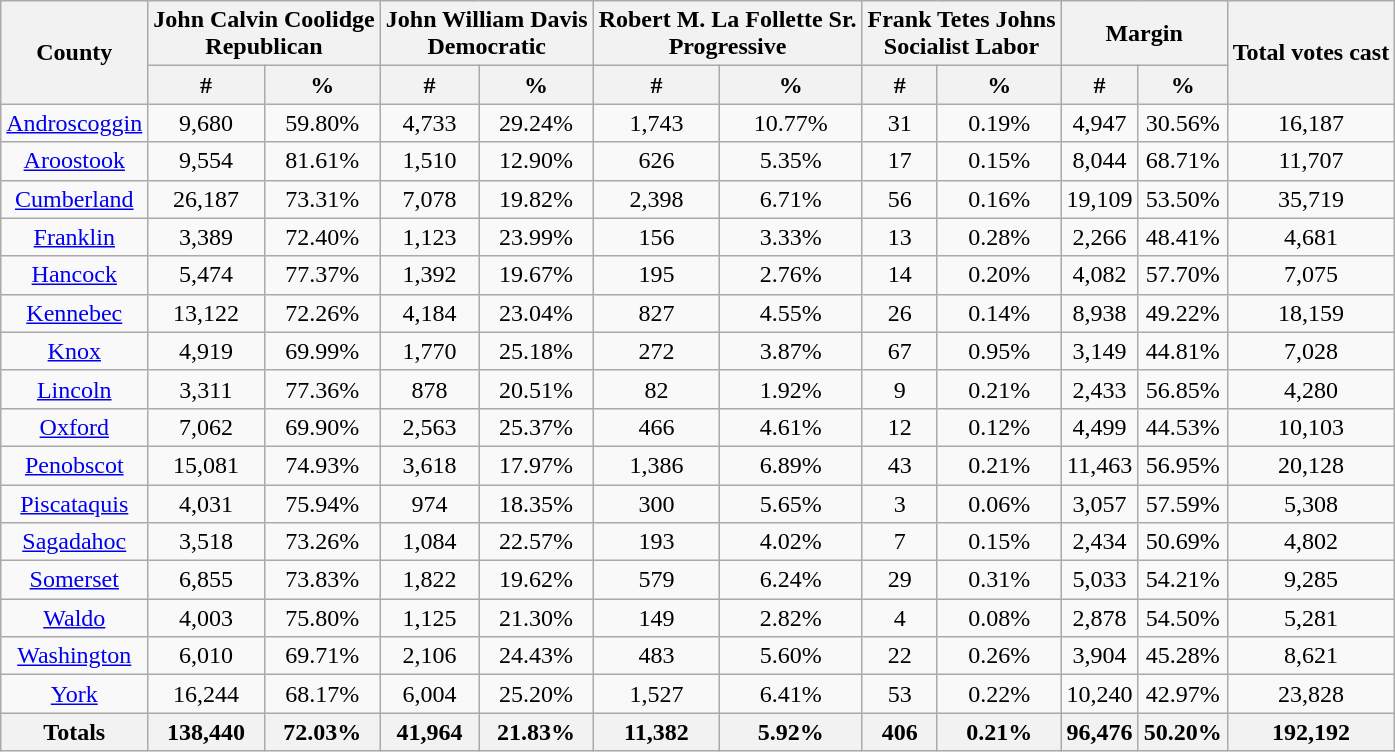<table class="wikitable sortable">
<tr>
<th style="text-align:center;" rowspan="2">County</th>
<th style="text-align:center;" colspan="2">John Calvin Coolidge<br>Republican</th>
<th style="text-align:center;" colspan="2">John William Davis<br>Democratic</th>
<th style="text-align:center;" colspan="2">Robert M. La Follette Sr.<br>Progressive</th>
<th style="text-align:center;" colspan="2">Frank Tetes Johns<br>Socialist Labor</th>
<th style="text-align:center;" colspan="2">Margin</th>
<th style="text-align:center;" rowspan="2">Total votes cast</th>
</tr>
<tr>
<th data-sort-type="number">#</th>
<th data-sort-type="number">%</th>
<th data-sort-type="number">#</th>
<th data-sort-type="number">%</th>
<th data-sort-type="number">#</th>
<th data-sort-type="number">%</th>
<th data-sort-type="number">#</th>
<th data-sort-type="number">%</th>
<th data-sort-type="number">#</th>
<th data-sort-type="number">%</th>
</tr>
<tr style="text-align:center;">
<td><a href='#'>Androscoggin</a></td>
<td>9,680</td>
<td>59.80%</td>
<td>4,733</td>
<td>29.24%</td>
<td>1,743</td>
<td>10.77%</td>
<td>31</td>
<td>0.19%</td>
<td>4,947</td>
<td>30.56%</td>
<td>16,187</td>
</tr>
<tr style="text-align:center;">
<td><a href='#'>Aroostook</a></td>
<td>9,554</td>
<td>81.61%</td>
<td>1,510</td>
<td>12.90%</td>
<td>626</td>
<td>5.35%</td>
<td>17</td>
<td>0.15%</td>
<td>8,044</td>
<td>68.71%</td>
<td>11,707</td>
</tr>
<tr style="text-align:center;">
<td><a href='#'>Cumberland</a></td>
<td>26,187</td>
<td>73.31%</td>
<td>7,078</td>
<td>19.82%</td>
<td>2,398</td>
<td>6.71%</td>
<td>56</td>
<td>0.16%</td>
<td>19,109</td>
<td>53.50%</td>
<td>35,719</td>
</tr>
<tr style="text-align:center;">
<td><a href='#'>Franklin</a></td>
<td>3,389</td>
<td>72.40%</td>
<td>1,123</td>
<td>23.99%</td>
<td>156</td>
<td>3.33%</td>
<td>13</td>
<td>0.28%</td>
<td>2,266</td>
<td>48.41%</td>
<td>4,681</td>
</tr>
<tr style="text-align:center;">
<td><a href='#'>Hancock</a></td>
<td>5,474</td>
<td>77.37%</td>
<td>1,392</td>
<td>19.67%</td>
<td>195</td>
<td>2.76%</td>
<td>14</td>
<td>0.20%</td>
<td>4,082</td>
<td>57.70%</td>
<td>7,075</td>
</tr>
<tr style="text-align:center;">
<td><a href='#'>Kennebec</a></td>
<td>13,122</td>
<td>72.26%</td>
<td>4,184</td>
<td>23.04%</td>
<td>827</td>
<td>4.55%</td>
<td>26</td>
<td>0.14%</td>
<td>8,938</td>
<td>49.22%</td>
<td>18,159</td>
</tr>
<tr style="text-align:center;">
<td><a href='#'>Knox</a></td>
<td>4,919</td>
<td>69.99%</td>
<td>1,770</td>
<td>25.18%</td>
<td>272</td>
<td>3.87%</td>
<td>67</td>
<td>0.95%</td>
<td>3,149</td>
<td>44.81%</td>
<td>7,028</td>
</tr>
<tr style="text-align:center;">
<td><a href='#'>Lincoln</a></td>
<td>3,311</td>
<td>77.36%</td>
<td>878</td>
<td>20.51%</td>
<td>82</td>
<td>1.92%</td>
<td>9</td>
<td>0.21%</td>
<td>2,433</td>
<td>56.85%</td>
<td>4,280</td>
</tr>
<tr style="text-align:center;">
<td><a href='#'>Oxford</a></td>
<td>7,062</td>
<td>69.90%</td>
<td>2,563</td>
<td>25.37%</td>
<td>466</td>
<td>4.61%</td>
<td>12</td>
<td>0.12%</td>
<td>4,499</td>
<td>44.53%</td>
<td>10,103</td>
</tr>
<tr style="text-align:center;">
<td><a href='#'>Penobscot</a></td>
<td>15,081</td>
<td>74.93%</td>
<td>3,618</td>
<td>17.97%</td>
<td>1,386</td>
<td>6.89%</td>
<td>43</td>
<td>0.21%</td>
<td>11,463</td>
<td>56.95%</td>
<td>20,128</td>
</tr>
<tr style="text-align:center;">
<td><a href='#'>Piscataquis</a></td>
<td>4,031</td>
<td>75.94%</td>
<td>974</td>
<td>18.35%</td>
<td>300</td>
<td>5.65%</td>
<td>3</td>
<td>0.06%</td>
<td>3,057</td>
<td>57.59%</td>
<td>5,308</td>
</tr>
<tr style="text-align:center;">
<td><a href='#'>Sagadahoc</a></td>
<td>3,518</td>
<td>73.26%</td>
<td>1,084</td>
<td>22.57%</td>
<td>193</td>
<td>4.02%</td>
<td>7</td>
<td>0.15%</td>
<td>2,434</td>
<td>50.69%</td>
<td>4,802</td>
</tr>
<tr style="text-align:center;">
<td><a href='#'>Somerset</a></td>
<td>6,855</td>
<td>73.83%</td>
<td>1,822</td>
<td>19.62%</td>
<td>579</td>
<td>6.24%</td>
<td>29</td>
<td>0.31%</td>
<td>5,033</td>
<td>54.21%</td>
<td>9,285</td>
</tr>
<tr style="text-align:center;">
<td><a href='#'>Waldo</a></td>
<td>4,003</td>
<td>75.80%</td>
<td>1,125</td>
<td>21.30%</td>
<td>149</td>
<td>2.82%</td>
<td>4</td>
<td>0.08%</td>
<td>2,878</td>
<td>54.50%</td>
<td>5,281</td>
</tr>
<tr style="text-align:center;">
<td><a href='#'>Washington</a></td>
<td>6,010</td>
<td>69.71%</td>
<td>2,106</td>
<td>24.43%</td>
<td>483</td>
<td>5.60%</td>
<td>22</td>
<td>0.26%</td>
<td>3,904</td>
<td>45.28%</td>
<td>8,621</td>
</tr>
<tr style="text-align:center;">
<td><a href='#'>York</a></td>
<td>16,244</td>
<td>68.17%</td>
<td>6,004</td>
<td>25.20%</td>
<td>1,527</td>
<td>6.41%</td>
<td>53</td>
<td>0.22%</td>
<td>10,240</td>
<td>42.97%</td>
<td>23,828</td>
</tr>
<tr style="text-align:center;">
<th>Totals</th>
<th>138,440</th>
<th>72.03%</th>
<th>41,964</th>
<th>21.83%</th>
<th>11,382</th>
<th>5.92%</th>
<th>406</th>
<th>0.21%</th>
<th>96,476</th>
<th>50.20%</th>
<th>192,192</th>
</tr>
</table>
